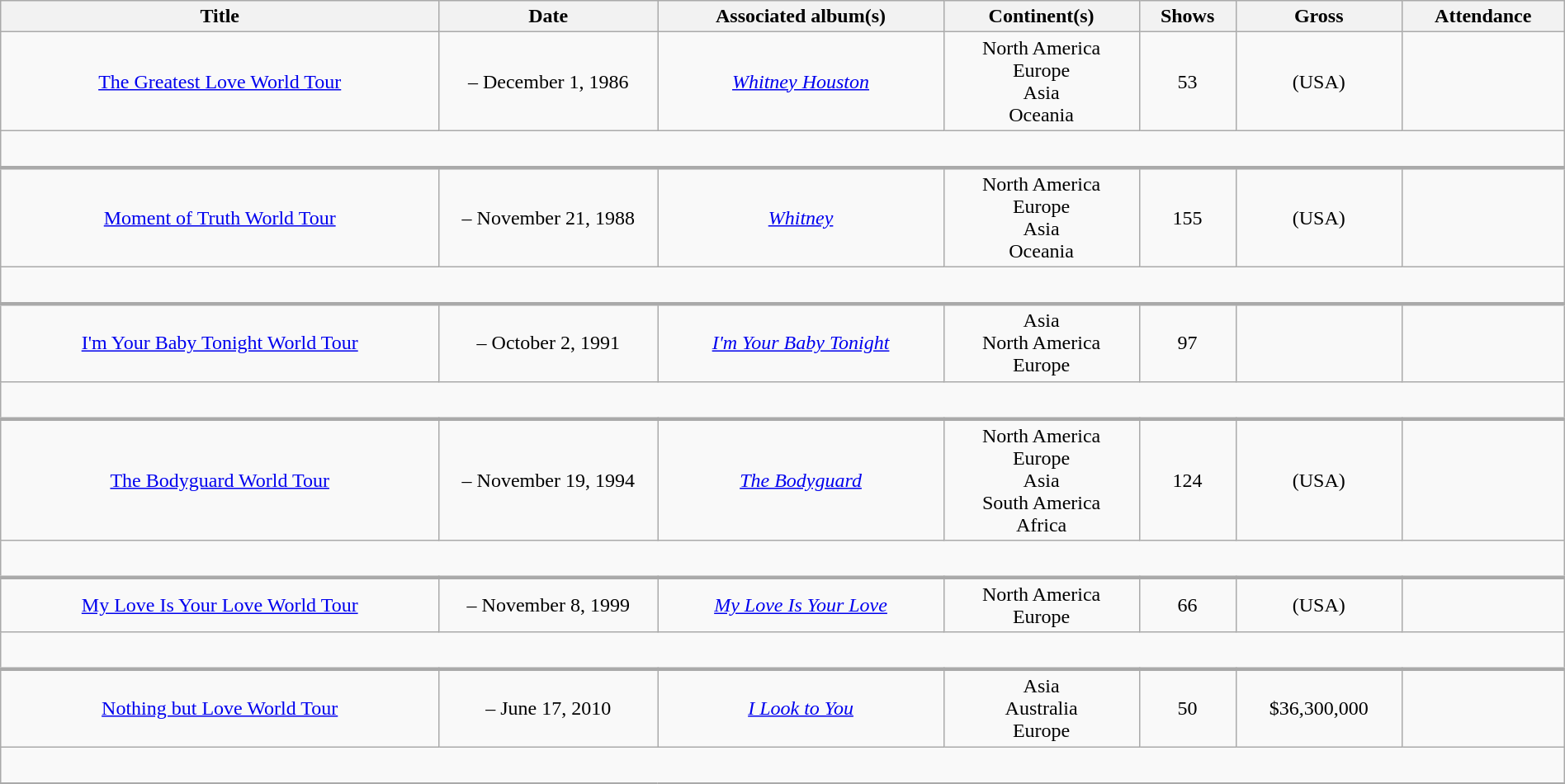<table class="wikitable sortable plainrowheaders" style="text-align:center;" width=100%>
<tr>
<th scope="col">Title</th>
<th scope="col" width=14%>Date</th>
<th scope="col">Associated album(s)</th>
<th scope="col">Continent(s)</th>
<th scope="col">Shows</th>
<th scope="col">Gross</th>
<th scope="col">Attendance</th>
</tr>
<tr>
<td><a href='#'>The Greatest Love World Tour</a></td>
<td> – December 1, 1986</td>
<td><em><a href='#'>Whitney Houston</a></em></td>
<td>North America<br>Europe<br>Asia<br>Oceania</td>
<td>53</td>
<td> (USA)</td>
<td></td>
</tr>
<tr class="expand-child">
<td colspan="8" style="border-bottom-width:3px; padding:5px;"><br></td>
</tr>
<tr>
<td><a href='#'>Moment of Truth World Tour</a></td>
<td> – November 21, 1988</td>
<td><em><a href='#'>Whitney</a></em></td>
<td>North America<br>Europe<br>Asia<br>Oceania</td>
<td>155</td>
<td> (USA)</td>
<td></td>
</tr>
<tr class="expand-child">
<td colspan="8" style="border-bottom-width:3px; padding:5px;"><br></td>
</tr>
<tr>
<td><a href='#'>I'm Your Baby Tonight World Tour</a></td>
<td> – October 2, 1991</td>
<td><em><a href='#'>I'm Your Baby Tonight</a></em></td>
<td>Asia<br>North America<br>Europe</td>
<td>97</td>
<td></td>
<td></td>
</tr>
<tr class="expand-child">
<td colspan="8" style="border-bottom-width:3px; padding:5px;"><br></td>
</tr>
<tr>
<td><a href='#'>The Bodyguard World Tour</a></td>
<td> – November 19, 1994</td>
<td><em><a href='#'>The Bodyguard</a></em></td>
<td>North America<br>Europe<br>Asia<br>South America<br>Africa</td>
<td>124</td>
<td> (USA)</td>
<td></td>
</tr>
<tr class="expand-child">
<td colspan="8" style="border-bottom-width:3px; padding:5px;"><br></td>
</tr>
<tr>
<td><a href='#'>My Love Is Your Love World Tour</a></td>
<td> – November 8, 1999</td>
<td><em><a href='#'>My Love Is Your Love</a></em></td>
<td>North America<br>Europe</td>
<td>66</td>
<td> (USA)</td>
<td></td>
</tr>
<tr class="expand-child">
<td colspan="8" style="border-bottom-width:3px; padding:5px;"><br></td>
</tr>
<tr>
<td><a href='#'>Nothing but Love World Tour</a></td>
<td> – June 17, 2010</td>
<td><em><a href='#'>I Look to You</a></em></td>
<td>Asia<br>Australia<br>Europe</td>
<td>50</td>
<td>$36,300,000</td>
<td></td>
</tr>
<tr class="expand-child">
<td colspan="8" style="border-bottom-width:3px; padding:5px;"><br></td>
</tr>
<tr>
</tr>
</table>
